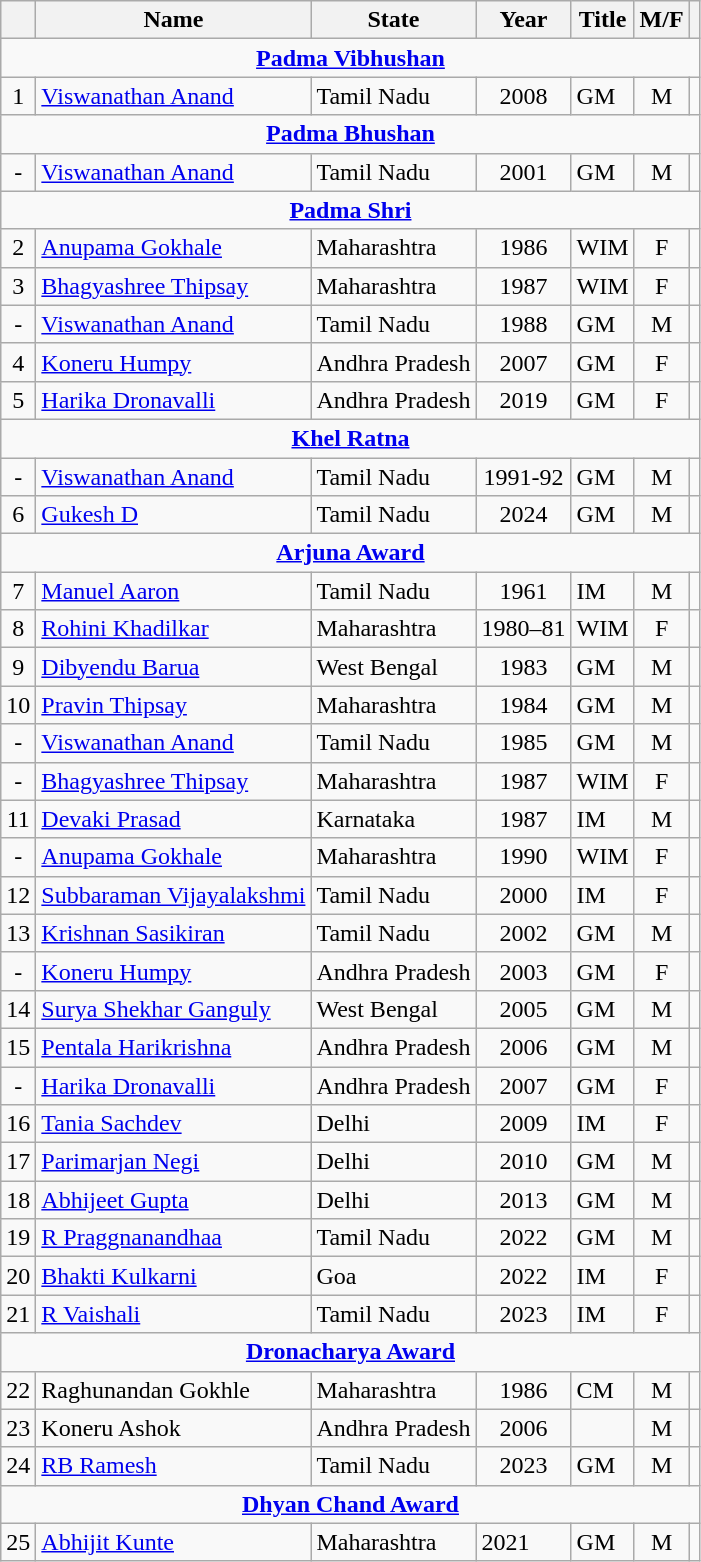<table class="wikitable nowrap mw-datatable">
<tr style="font-weight:bold; vertical-align:bottom;">
<th style="font-weight:normal;"></th>
<th>Name</th>
<th>State</th>
<th>Year</th>
<th>Title</th>
<th>M/F</th>
<th></th>
</tr>
<tr style="text-align:center; vertical-align:bottom;">
<td colspan="7"><strong><a href='#'>Padma Vibhushan</a></strong></td>
</tr>
<tr style="vertical-align:bottom;">
<td align=center>1</td>
<td><a href='#'>Viswanathan Anand</a></td>
<td>Tamil Nadu</td>
<td align=center>2008</td>
<td>GM</td>
<td align=center>M</td>
<td></td>
</tr>
<tr style="text-align:center; vertical-align:bottom;">
<td colspan="7"><strong><a href='#'>Padma Bhushan</a></strong></td>
</tr>
<tr style="vertical-align:bottom;">
<td align=center>-</td>
<td><a href='#'>Viswanathan Anand</a></td>
<td>Tamil Nadu</td>
<td align=center>2001</td>
<td>GM</td>
<td align=center>M</td>
<td></td>
</tr>
<tr style="text-align:center; vertical-align:bottom;">
<td colspan="7"><strong><a href='#'>Padma Shri</a></strong></td>
</tr>
<tr style="vertical-align:bottom;">
<td align=center>2</td>
<td><a href='#'>Anupama Gokhale</a></td>
<td>Maharashtra</td>
<td align=center>1986</td>
<td>WIM</td>
<td align=center>F</td>
<td></td>
</tr>
<tr style="vertical-align:bottom;">
<td align=center>3</td>
<td><a href='#'>Bhagyashree Thipsay</a></td>
<td>Maharashtra</td>
<td align=center>1987</td>
<td>WIM</td>
<td align=center>F</td>
<td></td>
</tr>
<tr style="vertical-align:bottom;">
<td align=center>-</td>
<td><a href='#'>Viswanathan Anand</a></td>
<td>Tamil Nadu</td>
<td align=center>1988</td>
<td>GM</td>
<td align=center>M</td>
<td></td>
</tr>
<tr style="vertical-align:bottom;">
<td align=center>4</td>
<td><a href='#'>Koneru Humpy</a></td>
<td>Andhra Pradesh</td>
<td align=center>2007</td>
<td>GM</td>
<td align=center>F</td>
<td></td>
</tr>
<tr>
<td align=center>5</td>
<td><a href='#'>Harika Dronavalli</a></td>
<td>Andhra Pradesh</td>
<td align=center>2019</td>
<td>GM</td>
<td align=center>F</td>
<td></td>
</tr>
<tr style="text-align:center; vertical-align:bottom;">
<td colspan="7"><strong><a href='#'>Khel Ratna</a></strong></td>
</tr>
<tr>
<td align=center>-</td>
<td><a href='#'>Viswanathan Anand</a></td>
<td>Tamil Nadu</td>
<td align=center>1991-92</td>
<td>GM</td>
<td align=center>M</td>
<td></td>
</tr>
<tr>
<td align=center>6</td>
<td><a href='#'>Gukesh D</a></td>
<td>Tamil Nadu</td>
<td align=center>2024</td>
<td>GM</td>
<td align=center>M</td>
<td></td>
</tr>
<tr style="text-align:center; vertical-align:bottom;">
<td colspan="7"><strong><a href='#'>Arjuna Award</a></strong></td>
</tr>
<tr>
<td align=center>7</td>
<td><a href='#'>Manuel Aaron</a></td>
<td>Tamil Nadu</td>
<td align=center>1961</td>
<td>IM</td>
<td align=center>M</td>
<td></td>
</tr>
<tr style="vertical-align:bottom;">
<td align=center>8</td>
<td><a href='#'>Rohini Khadilkar</a></td>
<td>Maharashtra</td>
<td align=center>1980–81</td>
<td>WIM</td>
<td align=center>F</td>
<td></td>
</tr>
<tr style="vertical-align:bottom;">
<td align=center>9</td>
<td><a href='#'>Dibyendu Barua</a></td>
<td>West Bengal</td>
<td align=center>1983</td>
<td>GM</td>
<td align=center>M</td>
<td></td>
</tr>
<tr style="vertical-align:bottom;">
<td align=center>10</td>
<td><a href='#'>Pravin Thipsay</a></td>
<td>Maharashtra</td>
<td align=center>1984</td>
<td>GM</td>
<td align=center>M</td>
<td></td>
</tr>
<tr style="vertical-align:bottom;">
<td align=center>-</td>
<td><a href='#'>Viswanathan Anand</a></td>
<td>Tamil Nadu</td>
<td align=center>1985</td>
<td>GM</td>
<td align=center>M</td>
<td></td>
</tr>
<tr style="vertical-align:bottom;">
<td align=center>-</td>
<td><a href='#'>Bhagyashree Thipsay</a></td>
<td>Maharashtra</td>
<td align=center>1987</td>
<td>WIM</td>
<td align=center>F</td>
<td></td>
</tr>
<tr style="vertical-align:bottom;">
<td align=center>11</td>
<td><a href='#'>Devaki Prasad</a></td>
<td>Karnataka</td>
<td align=center>1987</td>
<td>IM</td>
<td align=center>M</td>
<td></td>
</tr>
<tr style="vertical-align:bottom;">
<td align=center>-</td>
<td><a href='#'>Anupama Gokhale</a></td>
<td>Maharashtra</td>
<td align=center>1990</td>
<td>WIM</td>
<td align=center>F</td>
<td></td>
</tr>
<tr style="vertical-align:bottom;">
<td align=center>12</td>
<td><a href='#'>Subbaraman Vijayalakshmi</a></td>
<td>Tamil Nadu</td>
<td align=center>2000</td>
<td>IM</td>
<td align=center>F</td>
<td></td>
</tr>
<tr style="vertical-align:bottom;">
<td align=center>13</td>
<td><a href='#'>Krishnan Sasikiran</a></td>
<td>Tamil Nadu</td>
<td align=center>2002</td>
<td>GM</td>
<td align=center>M</td>
<td></td>
</tr>
<tr style="vertical-align:bottom;">
<td align=center>-</td>
<td><a href='#'>Koneru Humpy</a></td>
<td>Andhra Pradesh</td>
<td align=center>2003</td>
<td>GM</td>
<td align=center>F</td>
<td></td>
</tr>
<tr style="vertical-align:bottom;">
<td align=center>14</td>
<td><a href='#'>Surya Shekhar Ganguly</a></td>
<td>West Bengal</td>
<td align=center>2005</td>
<td>GM</td>
<td align=center>M</td>
<td></td>
</tr>
<tr style="vertical-align:bottom;">
<td align=center>15</td>
<td><a href='#'>Pentala Harikrishna</a></td>
<td>Andhra Pradesh</td>
<td align=center>2006</td>
<td>GM</td>
<td align=center>M</td>
<td></td>
</tr>
<tr style="vertical-align:bottom;">
<td align=center>-</td>
<td><a href='#'>Harika Dronavalli</a></td>
<td>Andhra Pradesh</td>
<td align=center>2007</td>
<td>GM</td>
<td align=center>F</td>
<td></td>
</tr>
<tr style="vertical-align:bottom;">
<td align=center>16</td>
<td><a href='#'>Tania Sachdev</a></td>
<td>Delhi</td>
<td align=center>2009</td>
<td>IM</td>
<td align=center>F</td>
<td></td>
</tr>
<tr style="vertical-align:bottom;">
<td align=center>17</td>
<td><a href='#'>Parimarjan Negi</a></td>
<td>Delhi</td>
<td align=center>2010</td>
<td>GM</td>
<td align=center>M</td>
<td></td>
</tr>
<tr style="vertical-align:bottom;">
<td align=center>18</td>
<td><a href='#'>Abhijeet Gupta</a></td>
<td>Delhi</td>
<td align=center>2013</td>
<td>GM</td>
<td align=center>M</td>
<td></td>
</tr>
<tr>
<td align=center>19</td>
<td><a href='#'>R Praggnanandhaa</a></td>
<td>Tamil Nadu</td>
<td align=center>2022</td>
<td>GM</td>
<td align=center>M</td>
<td></td>
</tr>
<tr>
<td align=center>20</td>
<td><a href='#'>Bhakti Kulkarni</a></td>
<td>Goa</td>
<td align=center>2022</td>
<td>IM</td>
<td align=center>F</td>
<td></td>
</tr>
<tr>
<td align=center>21</td>
<td><a href='#'>R Vaishali</a></td>
<td>Tamil Nadu</td>
<td align=center>2023</td>
<td>IM</td>
<td align=center>F</td>
<td></td>
</tr>
<tr style="text-align:center; vertical-align:bottom;">
<td colspan="7"><strong><a href='#'>Dronacharya Award</a></strong></td>
</tr>
<tr style="vertical-align:bottom;">
<td align=center>22</td>
<td>Raghunandan Gokhle</td>
<td>Maharashtra</td>
<td align=center>1986</td>
<td>CM</td>
<td align=center>M</td>
<td></td>
</tr>
<tr style="vertical-align:bottom;">
<td align=center>23</td>
<td>Koneru Ashok</td>
<td>Andhra Pradesh</td>
<td align=center>2006</td>
<td></td>
<td align=center>M</td>
<td></td>
</tr>
<tr>
<td align=center>24</td>
<td><a href='#'>RB Ramesh</a></td>
<td>Tamil Nadu</td>
<td align=center>2023</td>
<td>GM</td>
<td align=center>M</td>
<td></td>
</tr>
<tr style="text-align:center; vertical-align:bottom;">
<td colspan="7"><strong><a href='#'>Dhyan Chand Award</a></strong></td>
</tr>
<tr>
<td align=center>25</td>
<td><a href='#'>Abhijit Kunte</a></td>
<td>Maharashtra</td>
<td>2021</td>
<td>GM</td>
<td align=center>M</td>
<td></td>
</tr>
</table>
